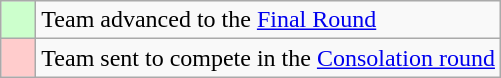<table class="wikitable">
<tr>
<td style="background: #ccffcc;">    </td>
<td>Team advanced to the <a href='#'>Final Round</a></td>
</tr>
<tr>
<td style="background: #ffcccc;">    </td>
<td>Team sent to compete in the <a href='#'>Consolation round</a></td>
</tr>
</table>
